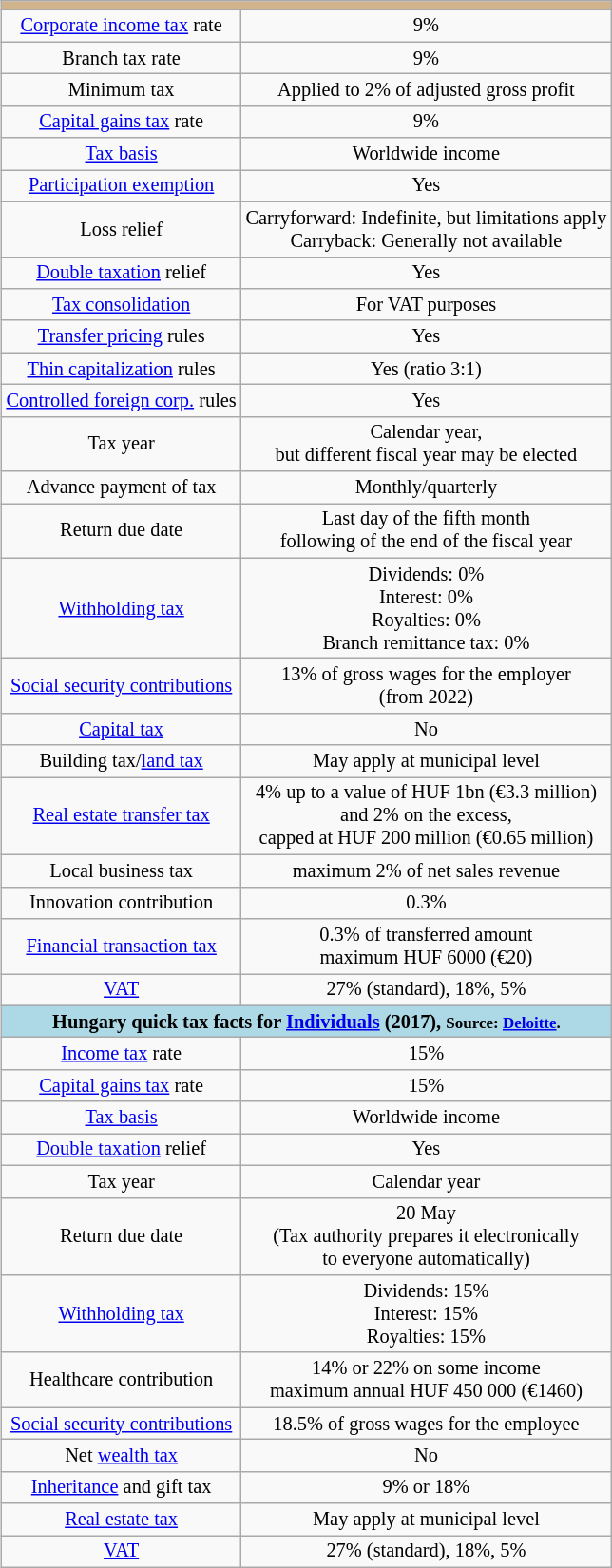<table class="wikitable" style="float:right; margin:0 0 0.5em 1em; text-align:center; font-size:85%;">
<tr>
<td colspan="4" style="background:tan;"></td>
</tr>
<tr>
<td><a href='#'>Corporate income tax</a> rate</td>
<td>9%</td>
</tr>
<tr>
<td>Branch tax rate</td>
<td>9%</td>
</tr>
<tr>
<td>Minimum tax</td>
<td>Applied to 2% of adjusted gross profit</td>
</tr>
<tr>
<td><a href='#'>Capital gains tax</a> rate</td>
<td>9%</td>
</tr>
<tr>
<td><a href='#'>Tax basis</a></td>
<td>Worldwide income</td>
</tr>
<tr>
<td><a href='#'>Participation exemption</a></td>
<td>Yes</td>
</tr>
<tr>
<td>Loss relief</td>
<td>Carryforward: Indefinite, but limitations apply<br>Carryback: Generally not available</td>
</tr>
<tr>
<td><a href='#'>Double taxation</a> relief</td>
<td>Yes</td>
</tr>
<tr>
<td><a href='#'>Tax consolidation</a></td>
<td>For VAT purposes</td>
</tr>
<tr>
<td><a href='#'>Transfer pricing</a> rules</td>
<td>Yes</td>
</tr>
<tr>
<td><a href='#'>Thin capitalization</a> rules</td>
<td>Yes (ratio 3:1)</td>
</tr>
<tr>
<td><a href='#'>Controlled foreign corp.</a> rules</td>
<td>Yes</td>
</tr>
<tr>
<td>Tax year</td>
<td>Calendar year,<br>but different fiscal year may be elected</td>
</tr>
<tr>
<td>Advance payment of tax</td>
<td>Monthly/quarterly</td>
</tr>
<tr>
<td>Return due date</td>
<td>Last day of the fifth month<br>following of the end of the fiscal year</td>
</tr>
<tr>
<td><a href='#'>Withholding tax</a></td>
<td>Dividends: 0%<br>Interest: 0%<br>Royalties: 0%<br>Branch remittance tax: 0%<br></td>
</tr>
<tr>
<td><a href='#'>Social security contributions</a></td>
<td>13% of gross wages for the employer<br>(from 2022)</td>
</tr>
<tr>
<td><a href='#'>Capital tax</a></td>
<td>No</td>
</tr>
<tr>
<td>Building tax/<a href='#'>land tax</a></td>
<td>May apply at municipal level</td>
</tr>
<tr>
<td><a href='#'>Real estate transfer tax</a></td>
<td>4% up to a value of HUF 1bn (€3.3 million)<br> and 2% on the excess,<br> capped at HUF 200 million (€0.65 million)</td>
</tr>
<tr>
<td>Local business tax</td>
<td>maximum 2% of net sales revenue</td>
</tr>
<tr>
<td>Innovation contribution</td>
<td>0.3%</td>
</tr>
<tr>
<td><a href='#'>Financial transaction tax</a></td>
<td>0.3% of transferred amount<br>maximum HUF 6000 (€20)</td>
</tr>
<tr>
<td><a href='#'>VAT</a></td>
<td>27% (standard), 18%, 5%</td>
</tr>
<tr>
<td colspan="4" style="background:lightblue;"><strong>Hungary quick tax facts for <a href='#'>Individuals</a> (2017), <small>Source: <a href='#'>Deloitte</a>.</small></strong></td>
</tr>
<tr>
<td><a href='#'>Income tax</a> rate</td>
<td>15%</td>
</tr>
<tr>
<td><a href='#'>Capital gains tax</a> rate</td>
<td>15%</td>
</tr>
<tr>
<td><a href='#'>Tax basis</a></td>
<td>Worldwide income</td>
</tr>
<tr>
<td><a href='#'>Double taxation</a> relief</td>
<td>Yes</td>
</tr>
<tr>
<td>Tax year</td>
<td>Calendar year</td>
</tr>
<tr>
<td>Return due date</td>
<td>20 May<br>(Tax authority prepares it electronically<br>to everyone automatically)</td>
</tr>
<tr>
<td><a href='#'>Withholding tax</a></td>
<td>Dividends: 15%<br>Interest: 15%<br>Royalties: 15%<br></td>
</tr>
<tr>
<td>Healthcare contribution</td>
<td>14% or 22% on some income<br>maximum annual HUF 450 000 (€1460)</td>
</tr>
<tr>
<td><a href='#'>Social security contributions</a></td>
<td>18.5% of gross wages for the employee</td>
</tr>
<tr>
<td>Net <a href='#'>wealth tax</a></td>
<td>No</td>
</tr>
<tr>
<td><a href='#'>Inheritance</a> and gift tax</td>
<td>9% or 18%</td>
</tr>
<tr>
<td><a href='#'>Real estate tax</a></td>
<td>May apply at municipal level</td>
</tr>
<tr>
<td><a href='#'>VAT</a></td>
<td>27% (standard), 18%, 5%</td>
</tr>
</table>
